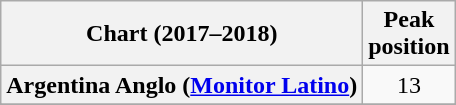<table class="wikitable plainrowheaders sortable" style="text-align:center">
<tr>
<th scope="col">Chart (2017–2018)</th>
<th scope="col">Peak<br>position</th>
</tr>
<tr>
<th scope="row">Argentina Anglo (<a href='#'>Monitor Latino</a>)</th>
<td style="text-align:center;">13</td>
</tr>
<tr>
</tr>
<tr>
</tr>
<tr>
</tr>
<tr>
</tr>
<tr>
</tr>
<tr>
</tr>
</table>
